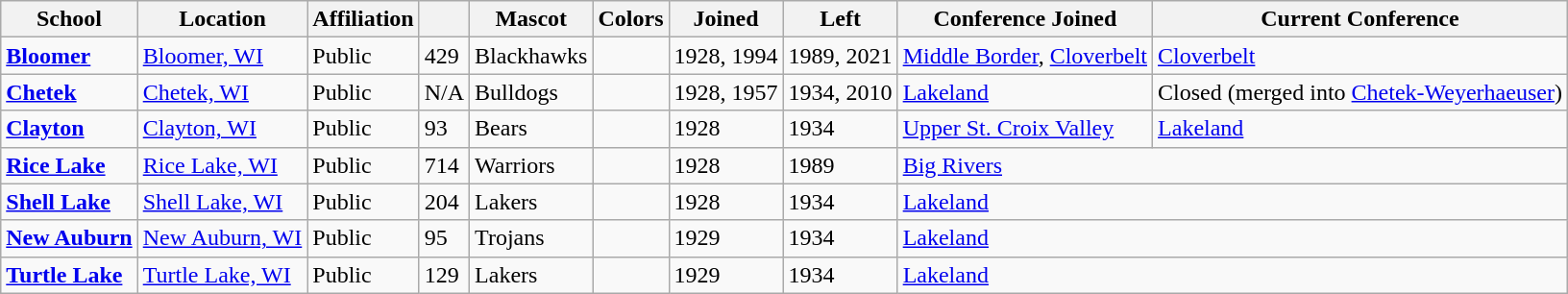<table class="wikitable sortable">
<tr>
<th>School</th>
<th>Location</th>
<th>Affiliation</th>
<th></th>
<th>Mascot</th>
<th>Colors</th>
<th>Joined</th>
<th>Left</th>
<th>Conference Joined</th>
<th>Current Conference</th>
</tr>
<tr>
<td><a href='#'><strong>Bloomer</strong></a></td>
<td><a href='#'>Bloomer, WI</a></td>
<td>Public</td>
<td>429</td>
<td>Blackhawks</td>
<td> </td>
<td>1928, 1994</td>
<td>1989, 2021</td>
<td><a href='#'>Middle Border</a>, <a href='#'>Cloverbelt</a></td>
<td><a href='#'>Cloverbelt</a></td>
</tr>
<tr>
<td><a href='#'><strong>Chetek</strong></a></td>
<td><a href='#'>Chetek, WI</a></td>
<td>Public</td>
<td>N/A</td>
<td>Bulldogs</td>
<td> </td>
<td>1928, 1957</td>
<td>1934, 2010</td>
<td><a href='#'>Lakeland</a></td>
<td>Closed (merged into <a href='#'>Chetek-Weyerhaeuser</a>)</td>
</tr>
<tr>
<td><a href='#'><strong>Clayton</strong></a></td>
<td><a href='#'>Clayton, WI</a></td>
<td>Public</td>
<td>93</td>
<td>Bears</td>
<td> </td>
<td>1928</td>
<td>1934</td>
<td><a href='#'>Upper St. Croix Valley</a></td>
<td><a href='#'>Lakeland</a></td>
</tr>
<tr>
<td><a href='#'><strong>Rice Lake</strong></a></td>
<td><a href='#'>Rice Lake, WI</a></td>
<td>Public</td>
<td>714</td>
<td>Warriors</td>
<td> </td>
<td>1928</td>
<td>1989</td>
<td colspan="2"><a href='#'>Big Rivers</a></td>
</tr>
<tr>
<td><a href='#'><strong>Shell Lake</strong></a></td>
<td><a href='#'>Shell Lake, WI</a></td>
<td>Public</td>
<td>204</td>
<td>Lakers</td>
<td> </td>
<td>1928</td>
<td>1934</td>
<td colspan="2"><a href='#'>Lakeland</a></td>
</tr>
<tr>
<td><a href='#'><strong>New Auburn</strong></a></td>
<td><a href='#'>New Auburn, WI</a></td>
<td>Public</td>
<td>95</td>
<td>Trojans</td>
<td> </td>
<td>1929</td>
<td>1934</td>
<td colspan="2"><a href='#'>Lakeland</a></td>
</tr>
<tr>
<td><a href='#'><strong>Turtle Lake</strong></a></td>
<td><a href='#'>Turtle Lake, WI</a></td>
<td>Public</td>
<td>129</td>
<td>Lakers</td>
<td> </td>
<td>1929</td>
<td>1934</td>
<td colspan="2"><a href='#'>Lakeland</a></td>
</tr>
</table>
